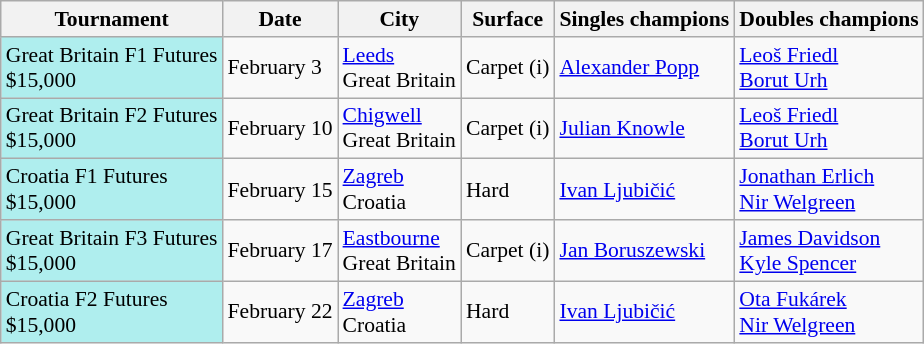<table class="sortable wikitable" style="font-size:90%">
<tr>
<th>Tournament</th>
<th>Date</th>
<th>City</th>
<th>Surface</th>
<th>Singles champions</th>
<th>Doubles champions</th>
</tr>
<tr>
<td style="background:#afeeee;">Great Britain F1 Futures<br>$15,000</td>
<td>February 3</td>
<td><a href='#'>Leeds</a><br>Great Britain</td>
<td>Carpet (i)</td>
<td> <a href='#'>Alexander Popp</a></td>
<td> <a href='#'>Leoš Friedl</a><br> <a href='#'>Borut Urh</a></td>
</tr>
<tr>
<td style="background:#afeeee;">Great Britain F2 Futures<br>$15,000</td>
<td>February 10</td>
<td><a href='#'>Chigwell</a><br>Great Britain</td>
<td>Carpet (i)</td>
<td> <a href='#'>Julian Knowle</a></td>
<td> <a href='#'>Leoš Friedl</a><br> <a href='#'>Borut Urh</a></td>
</tr>
<tr>
<td style="background:#afeeee;">Croatia F1 Futures<br>$15,000</td>
<td>February 15</td>
<td><a href='#'>Zagreb</a><br>Croatia</td>
<td>Hard</td>
<td> <a href='#'>Ivan Ljubičić</a></td>
<td> <a href='#'>Jonathan Erlich</a><br> <a href='#'>Nir Welgreen</a></td>
</tr>
<tr>
<td style="background:#afeeee;">Great Britain F3 Futures<br>$15,000</td>
<td>February 17</td>
<td><a href='#'>Eastbourne</a><br>Great Britain</td>
<td>Carpet (i)</td>
<td> <a href='#'>Jan Boruszewski</a></td>
<td> <a href='#'>James Davidson</a><br> <a href='#'>Kyle Spencer</a></td>
</tr>
<tr>
<td style="background:#afeeee;">Croatia F2 Futures<br>$15,000</td>
<td>February 22</td>
<td><a href='#'>Zagreb</a><br>Croatia</td>
<td>Hard</td>
<td> <a href='#'>Ivan Ljubičić</a></td>
<td> <a href='#'>Ota Fukárek</a><br> <a href='#'>Nir Welgreen</a></td>
</tr>
</table>
